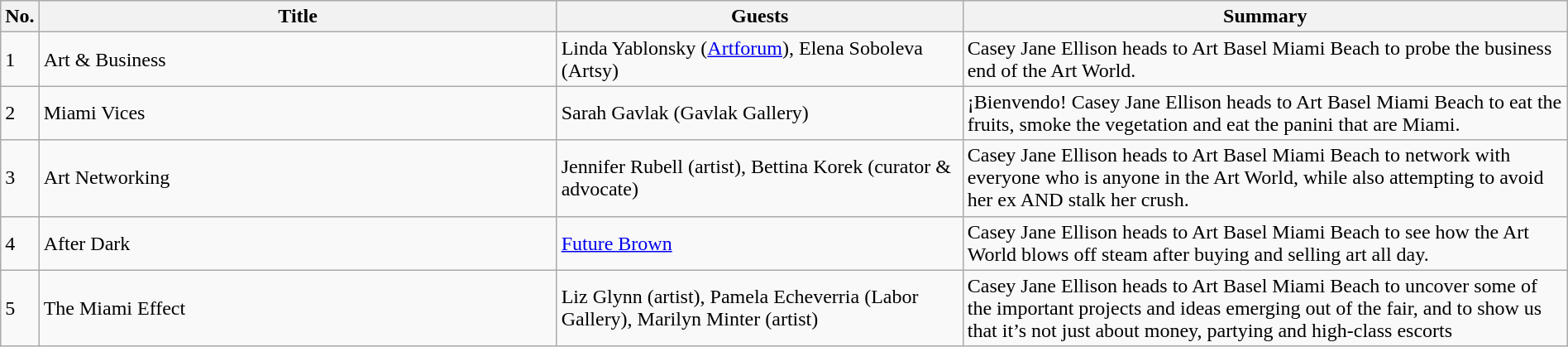<table class="wikitable plainrowheaders" style="width:100%; margin:auto;">
<tr>
<th scope="col" style="width:1em;">No.</th>
<th scope="col">Title</th>
<th scope="col" style="width:20em;">Guests</th>
<th scope="col" style="width:30em;">Summary</th>
</tr>
<tr>
<td>1</td>
<td>Art & Business</td>
<td>Linda Yablonsky (<a href='#'>Artforum</a>), Elena Soboleva (Artsy)</td>
<td>Casey Jane Ellison heads to Art Basel Miami Beach to probe the business end of the Art World.</td>
</tr>
<tr>
<td>2</td>
<td>Miami Vices</td>
<td>Sarah Gavlak (Gavlak Gallery)</td>
<td>¡Bienvendo! Casey Jane Ellison heads to Art Basel Miami Beach to eat the fruits, smoke the vegetation and eat the panini that are Miami.</td>
</tr>
<tr>
<td>3</td>
<td>Art Networking</td>
<td>Jennifer Rubell (artist), Bettina Korek (curator & advocate)</td>
<td>Casey Jane Ellison heads to Art Basel Miami Beach to network with everyone who is anyone in the Art World, while also attempting to avoid her ex AND stalk her crush.</td>
</tr>
<tr>
<td>4</td>
<td>After Dark</td>
<td><a href='#'>Future Brown</a></td>
<td>Casey Jane Ellison heads to Art Basel Miami Beach to see how the Art World blows off steam after buying and selling art all day.</td>
</tr>
<tr>
<td>5</td>
<td>The Miami Effect</td>
<td>Liz Glynn (artist), Pamela Echeverria (Labor Gallery), Marilyn Minter (artist)</td>
<td>Casey Jane Ellison heads to Art Basel Miami Beach to uncover some of the important projects and ideas emerging out of the fair, and to show us that it’s not just about money, partying and high-class escorts</td>
</tr>
</table>
